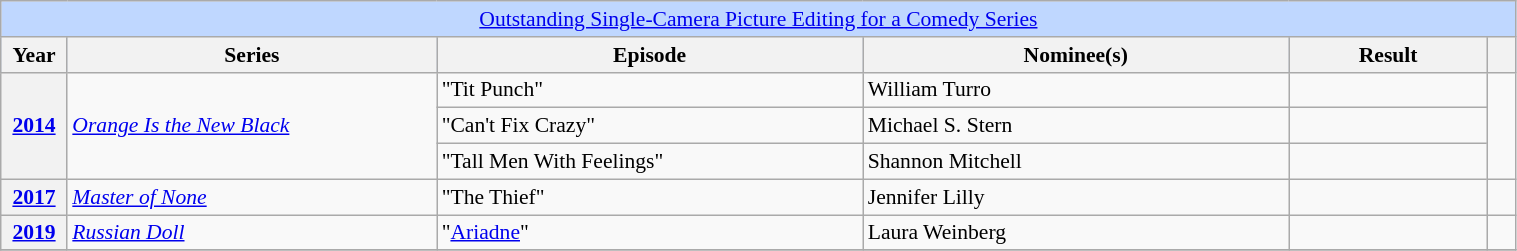<table class="wikitable plainrowheaders" style="font-size: 90%" width=80%>
<tr ---- bgcolor="#bfd7ff">
<td colspan=6 align=center><a href='#'>Outstanding Single-Camera Picture Editing for a Comedy Series</a></td>
</tr>
<tr ---- bgcolor="#bfd7ff">
<th scope="col" style="width:1%;">Year</th>
<th scope="col" style="width:13%;">Series</th>
<th scope="col" style="width:15%;">Episode</th>
<th scope="col" style="width:15%;">Nominee(s)</th>
<th scope="col" style="width:7%;">Result</th>
<th scope="col" style="width:1%;"></th>
</tr>
<tr>
<th scope=row rowspan="3"><a href='#'>2014</a></th>
<td rowspan="3"><em><a href='#'>Orange Is the New Black</a></em></td>
<td>"Tit Punch"</td>
<td>William Turro</td>
<td></td>
<td rowspan="3"></td>
</tr>
<tr>
<td>"Can't Fix Crazy"</td>
<td>Michael S. Stern</td>
<td></td>
</tr>
<tr>
<td>"Tall Men With Feelings"</td>
<td>Shannon Mitchell</td>
<td></td>
</tr>
<tr>
<th scope=row><a href='#'>2017</a></th>
<td><em><a href='#'>Master of None</a></em></td>
<td>"The Thief"</td>
<td>Jennifer Lilly</td>
<td></td>
<td></td>
</tr>
<tr>
<th scope=row><a href='#'>2019</a></th>
<td><em><a href='#'>Russian Doll</a></em></td>
<td>"<a href='#'>Ariadne</a>"</td>
<td>Laura Weinberg</td>
<td></td>
<td></td>
</tr>
<tr>
</tr>
</table>
